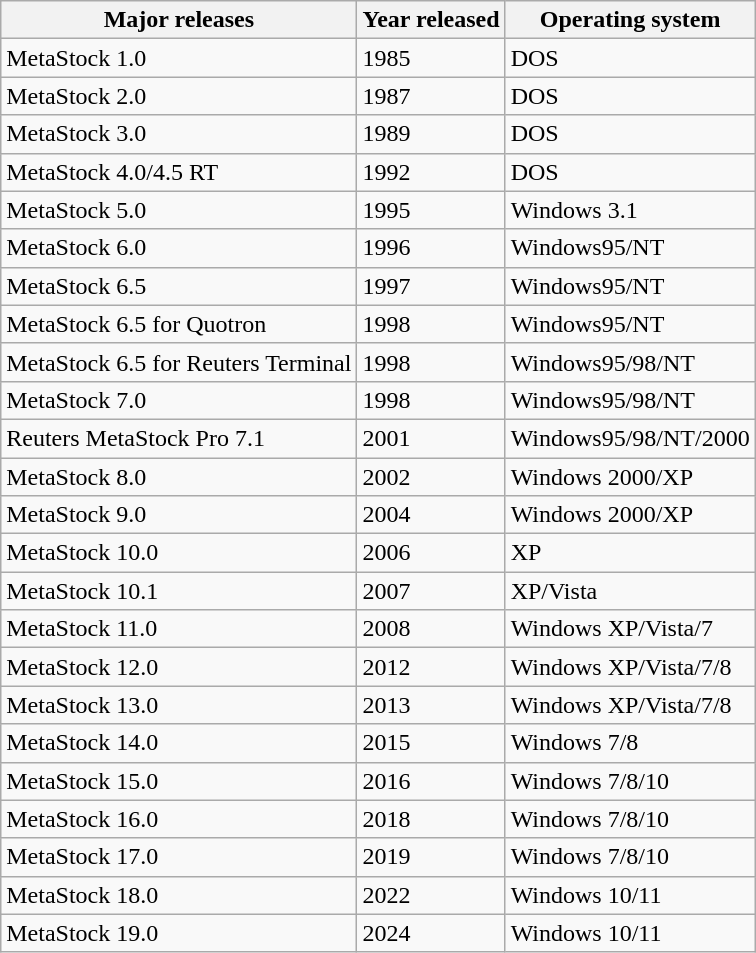<table class="wikitable">
<tr>
<th>Major releases</th>
<th>Year released</th>
<th>Operating system</th>
</tr>
<tr>
<td>MetaStock 1.0</td>
<td>1985</td>
<td>DOS</td>
</tr>
<tr>
<td>MetaStock 2.0</td>
<td>1987</td>
<td>DOS</td>
</tr>
<tr>
<td>MetaStock 3.0</td>
<td>1989</td>
<td>DOS</td>
</tr>
<tr>
<td>MetaStock 4.0/4.5 RT</td>
<td>1992</td>
<td>DOS</td>
</tr>
<tr>
<td>MetaStock 5.0</td>
<td>1995</td>
<td>Windows 3.1</td>
</tr>
<tr>
<td>MetaStock 6.0</td>
<td>1996</td>
<td>Windows95/NT</td>
</tr>
<tr>
<td>MetaStock 6.5</td>
<td>1997</td>
<td>Windows95/NT</td>
</tr>
<tr>
<td>MetaStock 6.5 for Quotron</td>
<td>1998</td>
<td>Windows95/NT</td>
</tr>
<tr>
<td>MetaStock 6.5 for Reuters Terminal</td>
<td>1998</td>
<td>Windows95/98/NT</td>
</tr>
<tr>
<td>MetaStock 7.0</td>
<td>1998</td>
<td>Windows95/98/NT</td>
</tr>
<tr>
<td>Reuters MetaStock Pro 7.1</td>
<td>2001</td>
<td>Windows95/98/NT/2000</td>
</tr>
<tr>
<td>MetaStock 8.0</td>
<td>2002</td>
<td>Windows 2000/XP</td>
</tr>
<tr>
<td>MetaStock 9.0</td>
<td>2004</td>
<td>Windows 2000/XP</td>
</tr>
<tr>
<td>MetaStock 10.0</td>
<td>2006</td>
<td>XP</td>
</tr>
<tr>
<td>MetaStock 10.1</td>
<td>2007</td>
<td>XP/Vista</td>
</tr>
<tr>
<td>MetaStock 11.0</td>
<td>2008</td>
<td>Windows XP/Vista/7</td>
</tr>
<tr>
<td>MetaStock 12.0</td>
<td>2012</td>
<td>Windows XP/Vista/7/8</td>
</tr>
<tr>
<td>MetaStock 13.0</td>
<td>2013</td>
<td>Windows XP/Vista/7/8</td>
</tr>
<tr>
<td>MetaStock 14.0</td>
<td>2015</td>
<td>Windows 7/8</td>
</tr>
<tr>
<td>MetaStock 15.0</td>
<td>2016 </td>
<td>Windows 7/8/10</td>
</tr>
<tr>
<td>MetaStock 16.0</td>
<td>2018 </td>
<td>Windows 7/8/10</td>
</tr>
<tr>
<td>MetaStock 17.0</td>
<td>2019</td>
<td>Windows 7/8/10</td>
</tr>
<tr>
<td>MetaStock 18.0</td>
<td>2022</td>
<td>Windows 10/11</td>
</tr>
<tr>
<td>MetaStock 19.0</td>
<td>2024</td>
<td>Windows 10/11</td>
</tr>
</table>
